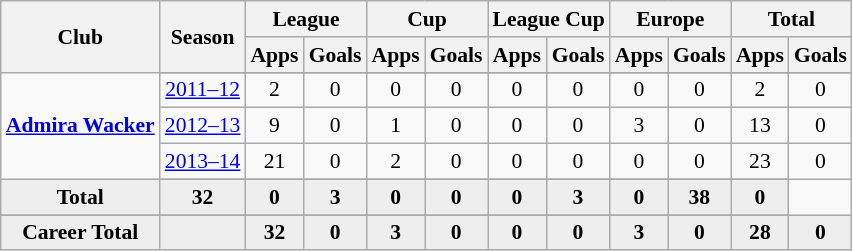<table class="wikitable" style="font-size:90%; text-align: center;">
<tr>
<th rowspan="2">Club</th>
<th rowspan="2">Season</th>
<th colspan="2">League</th>
<th colspan="2">Cup</th>
<th colspan="2">League Cup</th>
<th colspan="2">Europe</th>
<th colspan="2">Total</th>
</tr>
<tr>
<th>Apps</th>
<th>Goals</th>
<th>Apps</th>
<th>Goals</th>
<th>Apps</th>
<th>Goals</th>
<th>Apps</th>
<th>Goals</th>
<th>Apps</th>
<th>Goals</th>
</tr>
<tr ||-||-||-|->
<td rowspan="5" valign="center"><strong><a href='#'>Admira Wacker</a></strong></td>
</tr>
<tr>
<td><a href='#'>2011–12</a></td>
<td>2</td>
<td>0</td>
<td>0</td>
<td>0</td>
<td>0</td>
<td>0</td>
<td>0</td>
<td>0</td>
<td>2</td>
<td>0</td>
</tr>
<tr>
<td><a href='#'>2012–13</a></td>
<td>9</td>
<td>0</td>
<td>1</td>
<td>0</td>
<td>0</td>
<td>0</td>
<td>3</td>
<td>0</td>
<td>13</td>
<td>0</td>
</tr>
<tr>
<td><a href='#'>2013–14</a></td>
<td>21</td>
<td>0</td>
<td>2</td>
<td>0</td>
<td>0</td>
<td>0</td>
<td>0</td>
<td>0</td>
<td>23</td>
<td>0</td>
</tr>
<tr>
</tr>
<tr style="font-weight:bold; background-color:#eeeeee;">
<td>Total</td>
<td>32</td>
<td>0</td>
<td>3</td>
<td>0</td>
<td>0</td>
<td>0</td>
<td>3</td>
<td>0</td>
<td>38</td>
<td>0</td>
</tr>
<tr>
</tr>
<tr style="font-weight:bold; background-color:#eeeeee;">
<td rowspan="2" valign="top"><strong>Career Total</strong></td>
<td></td>
<td><strong>32</strong></td>
<td><strong>0</strong></td>
<td><strong>3</strong></td>
<td><strong>0</strong></td>
<td><strong>0</strong></td>
<td><strong>0</strong></td>
<td><strong>3</strong></td>
<td><strong>0</strong></td>
<td><strong>28</strong></td>
<td><strong>0</strong></td>
</tr>
</table>
